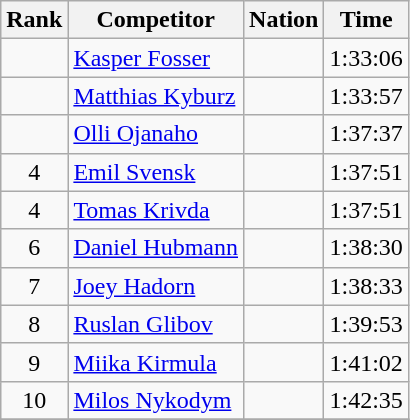<table class="wikitable sortable" style="text-align:left">
<tr>
<th data-sort-type="number">Rank</th>
<th class="unsortable">Competitor</th>
<th>Nation</th>
<th>Time</th>
</tr>
<tr>
<td style="text-align:center"></td>
<td><a href='#'>Kasper Fosser</a></td>
<td></td>
<td style="text-align:right">1:33:06</td>
</tr>
<tr>
<td style="text-align:center"></td>
<td><a href='#'>Matthias Kyburz</a></td>
<td></td>
<td style="text-align:right">1:33:57</td>
</tr>
<tr>
<td style="text-align:center"></td>
<td><a href='#'>Olli Ojanaho</a></td>
<td></td>
<td style="text-align:right">1:37:37</td>
</tr>
<tr>
<td style="text-align:center">4</td>
<td><a href='#'>Emil Svensk</a></td>
<td></td>
<td style="text-align:right">1:37:51</td>
</tr>
<tr>
<td style="text-align:center">4</td>
<td><a href='#'>Tomas Krivda</a></td>
<td></td>
<td style="text-align:right">1:37:51</td>
</tr>
<tr>
<td style="text-align:center">6</td>
<td><a href='#'>Daniel Hubmann</a></td>
<td></td>
<td style="text-align:right">1:38:30</td>
</tr>
<tr>
<td style="text-align:center">7</td>
<td><a href='#'>Joey Hadorn</a></td>
<td></td>
<td style="text-align:right">1:38:33</td>
</tr>
<tr>
<td style="text-align:center">8</td>
<td><a href='#'>Ruslan Glibov</a></td>
<td></td>
<td style="text-align:right">1:39:53</td>
</tr>
<tr>
<td style="text-align:center">9</td>
<td><a href='#'>Miika Kirmula</a></td>
<td></td>
<td style="text-align:right">1:41:02</td>
</tr>
<tr>
<td style="text-align:center">10</td>
<td><a href='#'>Milos Nykodym</a></td>
<td></td>
<td style="text-align:right">1:42:35</td>
</tr>
<tr>
</tr>
</table>
